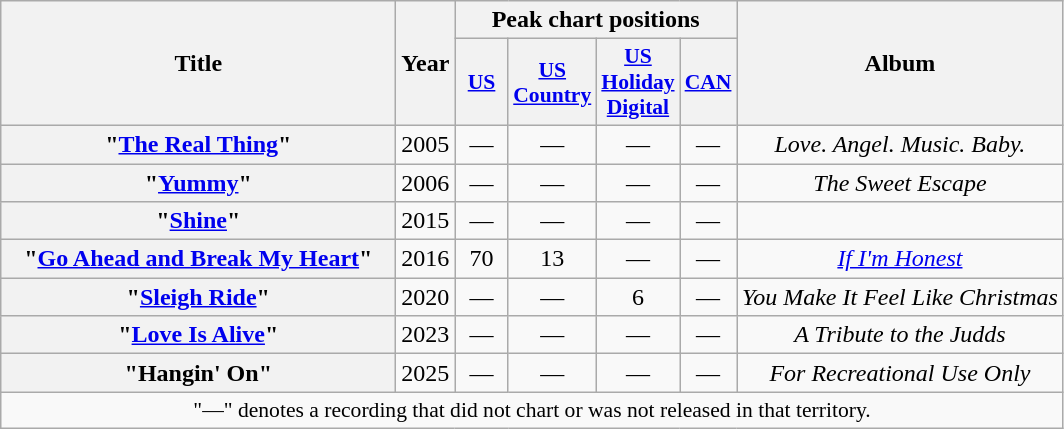<table class="wikitable plainrowheaders" style="text-align:center;">
<tr>
<th scope="col" rowspan="2" style="width:16em;">Title</th>
<th scope="col" rowspan="2">Year</th>
<th scope="col" colspan="4">Peak chart positions</th>
<th scope="col" rowspan="2">Album</th>
</tr>
<tr>
<th scope="col" style="width:2em;font-size:90%;"><a href='#'>US</a><br></th>
<th scope="col" style="width:2em;font-size:90%;"><a href='#'>US<br>Country</a><br></th>
<th scope="col" style="width:2em;font-size:90%;"><a href='#'>US<br>Holiday<br>Digital</a><br></th>
<th scope="col" style="width:2em;font-size:90%;"><a href='#'>CAN</a><br></th>
</tr>
<tr>
<th scope="row">"<a href='#'>The Real Thing</a>"</th>
<td>2005</td>
<td>—</td>
<td>—</td>
<td>—</td>
<td>—</td>
<td><em>Love. Angel. Music. Baby.</em></td>
</tr>
<tr>
<th scope="row">"<a href='#'>Yummy</a>"<br></th>
<td>2006</td>
<td>—</td>
<td>—</td>
<td>—</td>
<td>—</td>
<td><em>The Sweet Escape</em></td>
</tr>
<tr>
<th scope="row">"<a href='#'>Shine</a>"<br></th>
<td>2015</td>
<td>—</td>
<td>—</td>
<td>—</td>
<td>—</td>
<td></td>
</tr>
<tr>
<th scope="row">"<a href='#'>Go Ahead and Break My Heart</a>"<br></th>
<td>2016</td>
<td>70</td>
<td>13</td>
<td>—</td>
<td>—</td>
<td><em><a href='#'>If I'm Honest</a></em></td>
</tr>
<tr>
<th scope="row">"<a href='#'>Sleigh Ride</a>"</th>
<td>2020</td>
<td>—</td>
<td>—</td>
<td>6</td>
<td>—</td>
<td><em>You Make It Feel Like Christmas</em></td>
</tr>
<tr>
<th scope="row">"<a href='#'>Love Is Alive</a>"<br></th>
<td>2023</td>
<td>—</td>
<td>—</td>
<td>—</td>
<td>—</td>
<td><em>A Tribute to the Judds</em></td>
</tr>
<tr>
<th scope="row">"Hangin' On"<br></th>
<td>2025</td>
<td>—</td>
<td>—</td>
<td>—</td>
<td>—</td>
<td><em>For Recreational Use Only</em></td>
</tr>
<tr>
<td colspan="8" style="font-size:90%">"—" denotes a recording that did not chart or was not released in that territory.</td>
</tr>
</table>
